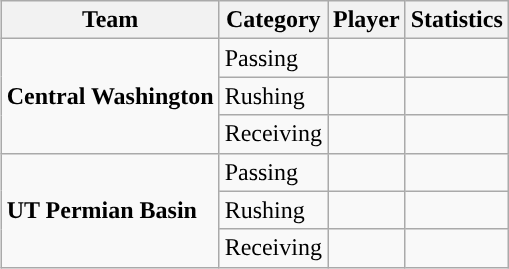<table class="wikitable" style="float: right;">
<tr>
<th>Team</th>
<th>Category</th>
<th>Player</th>
<th>Statistics</th>
</tr>
<tr>
<td rowspan=3><strong>Central Washington</strong></td>
<td>Passing</td>
<td></td>
<td></td>
</tr>
<tr>
<td>Rushing</td>
<td></td>
<td></td>
</tr>
<tr>
<td>Receiving</td>
<td></td>
<td></td>
</tr>
<tr>
<td rowspan=3><strong>UT Permian Basin</strong></td>
<td>Passing</td>
<td></td>
<td></td>
</tr>
<tr>
<td>Rushing</td>
<td></td>
<td></td>
</tr>
<tr>
<td>Receiving</td>
<td></td>
<td></td>
</tr>
</table>
